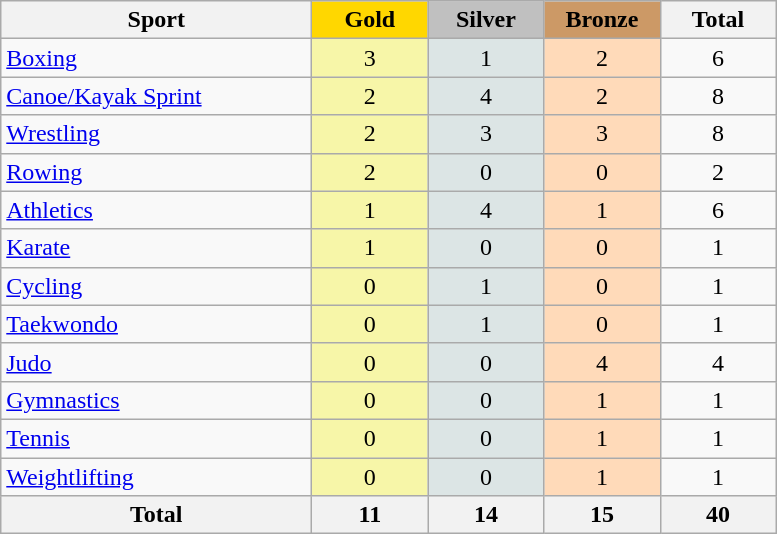<table class="wikitable sortable" style="text-align:center;">
<tr>
<th width=200>Sport</th>
<td bgcolor=gold width=70><strong>Gold</strong></td>
<td bgcolor=silver width=70><strong>Silver</strong></td>
<td bgcolor=#cc9966 width=70><strong>Bronze</strong></td>
<th width=70>Total</th>
</tr>
<tr>
<td align=left><a href='#'>Boxing</a></td>
<td bgcolor=#f7f6a8>3</td>
<td bgcolor=#dce5e5>1</td>
<td bgcolor=#ffdab9>2</td>
<td>6</td>
</tr>
<tr>
<td align=left><a href='#'>Canoe/Kayak Sprint</a></td>
<td bgcolor=#f7f6a8>2</td>
<td bgcolor=#dce5e5>4</td>
<td bgcolor=#ffdab9>2</td>
<td>8</td>
</tr>
<tr>
<td align=left><a href='#'>Wrestling</a></td>
<td bgcolor=#f7f6a8>2</td>
<td bgcolor=#dce5e5>3</td>
<td bgcolor=#ffdab9>3</td>
<td>8</td>
</tr>
<tr>
<td align=left><a href='#'>Rowing</a></td>
<td bgcolor=#f7f6a8>2</td>
<td bgcolor=#dce5e5>0</td>
<td bgcolor=#ffdab9>0</td>
<td>2</td>
</tr>
<tr>
<td align=left><a href='#'>Athletics</a></td>
<td bgcolor=#f7f6a8>1</td>
<td bgcolor=#dce5e5>4</td>
<td bgcolor=#ffdab9>1</td>
<td>6</td>
</tr>
<tr>
<td align=left><a href='#'>Karate</a></td>
<td bgcolor=#f7f6a8>1</td>
<td bgcolor=#dce5e5>0</td>
<td bgcolor=#ffdab9>0</td>
<td>1</td>
</tr>
<tr>
<td align=left><a href='#'>Cycling</a></td>
<td bgcolor=#f7f6a8>0</td>
<td bgcolor=#dce5e5>1</td>
<td bgcolor=#ffdab9>0</td>
<td>1</td>
</tr>
<tr>
<td align=left><a href='#'>Taekwondo</a></td>
<td bgcolor=#f7f6a8>0</td>
<td bgcolor=#dce5e5>1</td>
<td bgcolor=#ffdab9>0</td>
<td>1</td>
</tr>
<tr>
<td align=left><a href='#'>Judo</a></td>
<td bgcolor=#f7f6a8>0</td>
<td bgcolor=#dce5e5>0</td>
<td bgcolor=#ffdab9>4</td>
<td>4</td>
</tr>
<tr>
<td align=left><a href='#'>Gymnastics</a></td>
<td bgcolor=#f7f6a8>0</td>
<td bgcolor=#dce5e5>0</td>
<td bgcolor=#ffdab9>1</td>
<td>1</td>
</tr>
<tr>
<td align=left><a href='#'>Tennis</a></td>
<td bgcolor=#f7f6a8>0</td>
<td bgcolor=#dce5e5>0</td>
<td bgcolor=#ffdab9>1</td>
<td>1</td>
</tr>
<tr>
<td align=left><a href='#'>Weightlifting</a></td>
<td bgcolor=#f7f6a8>0</td>
<td bgcolor=#dce5e5>0</td>
<td bgcolor=#ffdab9>1</td>
<td>1</td>
</tr>
<tr>
<th>Total</th>
<th bgcolor=#f7f6a8>11</th>
<th bgcolor=#dce5e5>14</th>
<th bgcolor=#ffdab9>15</th>
<th>40</th>
</tr>
</table>
